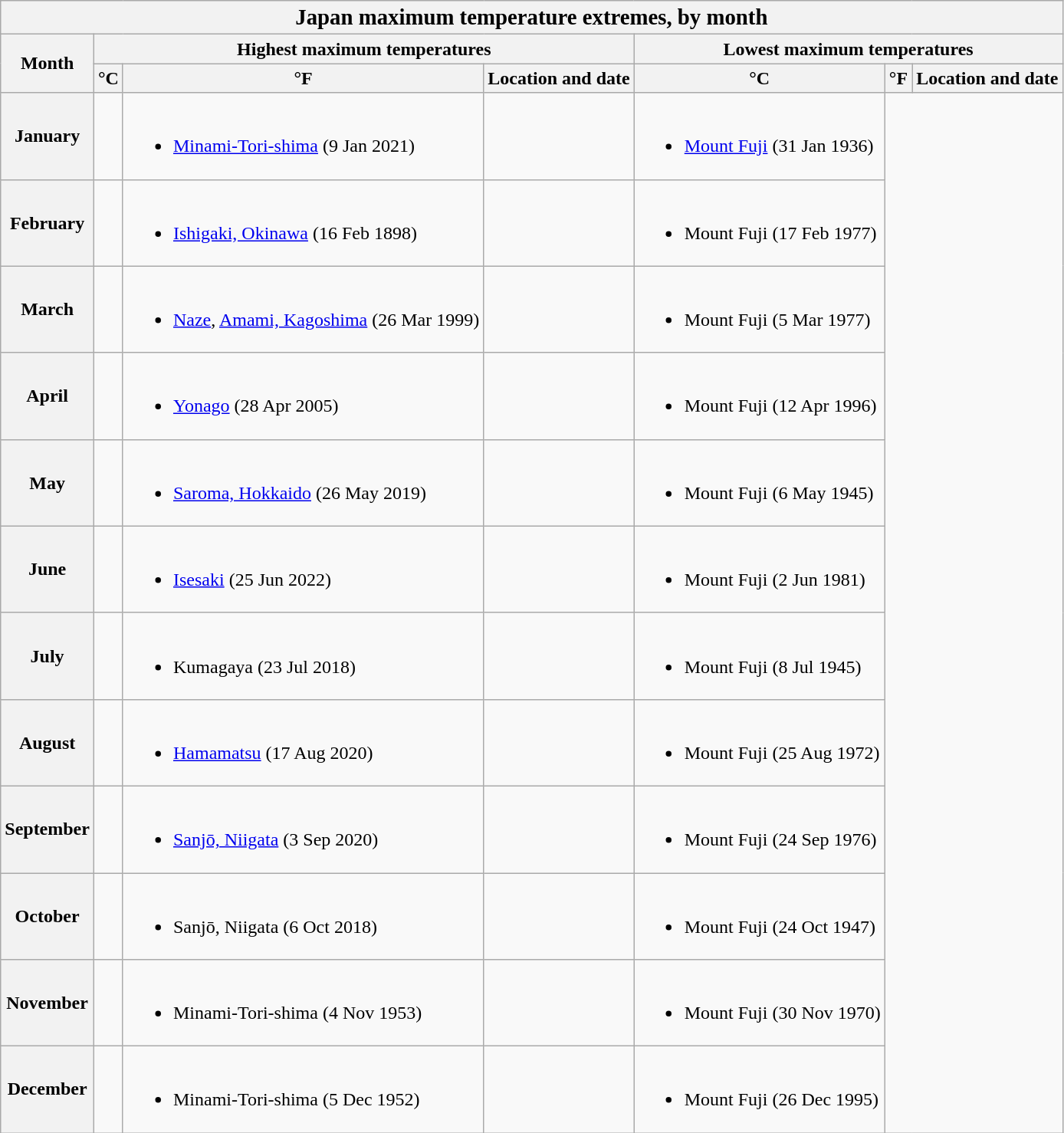<table class=wikitable>
<tr>
<th colspan=7><big>Japan maximum temperature extremes, by month</big></th>
</tr>
<tr>
<th rowspan=2>Month</th>
<th colspan=3>Highest maximum temperatures</th>
<th colspan=3>Lowest maximum temperatures</th>
</tr>
<tr>
<th>°C</th>
<th>°F</th>
<th>Location and date</th>
<th>°C</th>
<th>°F</th>
<th>Location and date</th>
</tr>
<tr>
<th>January</th>
<td></td>
<td><br><ul><li><a href='#'>Minami-Tori-shima</a> (9 Jan 2021)</li></ul></td>
<td></td>
<td><br><ul><li><a href='#'>Mount Fuji</a> (31 Jan 1936)</li></ul></td>
</tr>
<tr>
<th>February</th>
<td></td>
<td><br><ul><li><a href='#'>Ishigaki, Okinawa</a> (16 Feb 1898)</li></ul></td>
<td></td>
<td><br><ul><li>Mount Fuji (17 Feb 1977)</li></ul></td>
</tr>
<tr>
<th>March</th>
<td></td>
<td><br><ul><li><a href='#'>Naze</a>, <a href='#'>Amami, Kagoshima</a> (26 Mar 1999)</li></ul></td>
<td></td>
<td><br><ul><li>Mount Fuji (5 Mar 1977)</li></ul></td>
</tr>
<tr>
<th>April</th>
<td></td>
<td><br><ul><li><a href='#'>Yonago</a> (28 Apr 2005)</li></ul></td>
<td></td>
<td><br><ul><li>Mount Fuji (12 Apr 1996)</li></ul></td>
</tr>
<tr>
<th>May</th>
<td></td>
<td><br><ul><li><a href='#'>Saroma, Hokkaido</a> (26 May 2019)</li></ul></td>
<td></td>
<td><br><ul><li>Mount Fuji (6 May 1945)</li></ul></td>
</tr>
<tr>
<th>June</th>
<td></td>
<td><br><ul><li><a href='#'>Isesaki</a> (25 Jun 2022) </li></ul></td>
<td></td>
<td><br><ul><li>Mount Fuji (2 Jun 1981)</li></ul></td>
</tr>
<tr>
<th>July</th>
<td></td>
<td><br><ul><li>Kumagaya (23 Jul 2018)</li></ul></td>
<td></td>
<td><br><ul><li>Mount Fuji (8 Jul 1945)</li></ul></td>
</tr>
<tr>
<th>August</th>
<td></td>
<td><br><ul><li><a href='#'>Hamamatsu</a> (17 Aug 2020)</li></ul></td>
<td></td>
<td><br><ul><li>Mount Fuji (25 Aug 1972)</li></ul></td>
</tr>
<tr>
<th>September</th>
<td></td>
<td><br><ul><li><a href='#'>Sanjō, Niigata</a> (3 Sep 2020)</li></ul></td>
<td></td>
<td><br><ul><li>Mount Fuji (24 Sep 1976)</li></ul></td>
</tr>
<tr>
<th>October</th>
<td></td>
<td><br><ul><li>Sanjō, Niigata (6 Oct 2018)</li></ul></td>
<td></td>
<td><br><ul><li>Mount Fuji (24 Oct 1947)</li></ul></td>
</tr>
<tr>
<th>November</th>
<td></td>
<td><br><ul><li>Minami-Tori-shima (4 Nov 1953)</li></ul></td>
<td></td>
<td><br><ul><li>Mount Fuji (30 Nov 1970)</li></ul></td>
</tr>
<tr>
<th>December</th>
<td></td>
<td><br><ul><li>Minami-Tori-shima (5 Dec 1952)</li></ul></td>
<td></td>
<td><br><ul><li>Mount Fuji (26 Dec 1995)</li></ul></td>
</tr>
</table>
